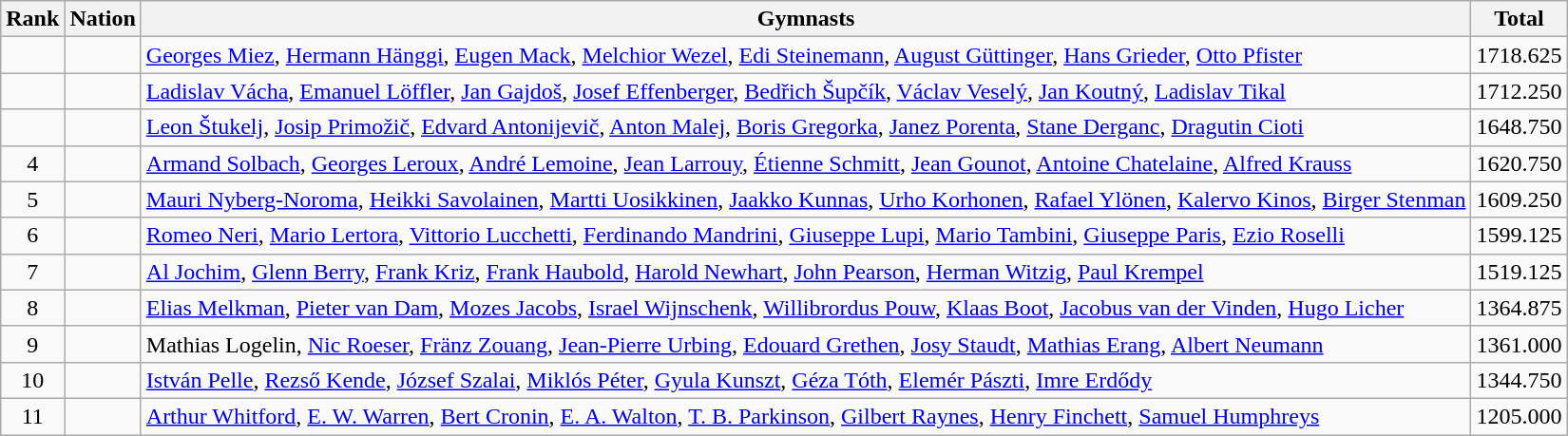<table class="wikitable sortable" style="text-align:center">
<tr>
<th>Rank</th>
<th>Nation</th>
<th>Gymnasts</th>
<th>Total</th>
</tr>
<tr>
<td></td>
<td align=left></td>
<td align=left><a href='#'>Georges Miez</a>, <a href='#'>Hermann Hänggi</a>, <a href='#'>Eugen Mack</a>, <a href='#'>Melchior Wezel</a>, <a href='#'>Edi Steinemann</a>, <a href='#'>August Güttinger</a>, <a href='#'>Hans Grieder</a>, <a href='#'>Otto Pfister</a></td>
<td>1718.625</td>
</tr>
<tr>
<td></td>
<td align=left></td>
<td align=left><a href='#'>Ladislav Vácha</a>, <a href='#'>Emanuel Löffler</a>, <a href='#'>Jan Gajdoš</a>, <a href='#'>Josef Effenberger</a>, <a href='#'>Bedřich Šupčík</a>, <a href='#'>Václav Veselý</a>, <a href='#'>Jan Koutný</a>, <a href='#'>Ladislav Tikal</a></td>
<td>1712.250</td>
</tr>
<tr>
<td></td>
<td align=left></td>
<td align=left><a href='#'>Leon Štukelj</a>, <a href='#'>Josip Primožič</a>, <a href='#'>Edvard Antonijevič</a>, <a href='#'>Anton Malej</a>, <a href='#'>Boris Gregorka</a>, <a href='#'>Janez Porenta</a>, <a href='#'>Stane Derganc</a>, <a href='#'>Dragutin Cioti</a></td>
<td>1648.750</td>
</tr>
<tr>
<td>4</td>
<td align=left></td>
<td align=left><a href='#'>Armand Solbach</a>, <a href='#'>Georges Leroux</a>, <a href='#'>André Lemoine</a>, <a href='#'>Jean Larrouy</a>, <a href='#'>Étienne Schmitt</a>, <a href='#'>Jean Gounot</a>, <a href='#'>Antoine Chatelaine</a>, <a href='#'>Alfred Krauss</a></td>
<td>1620.750</td>
</tr>
<tr>
<td>5</td>
<td align=left></td>
<td align=left><a href='#'>Mauri Nyberg-Noroma</a>, <a href='#'>Heikki Savolainen</a>, <a href='#'>Martti Uosikkinen</a>, <a href='#'>Jaakko Kunnas</a>, <a href='#'>Urho Korhonen</a>, <a href='#'>Rafael Ylönen</a>, <a href='#'>Kalervo Kinos</a>, <a href='#'>Birger Stenman</a></td>
<td>1609.250</td>
</tr>
<tr>
<td>6</td>
<td align=left></td>
<td align=left><a href='#'>Romeo Neri</a>, <a href='#'>Mario Lertora</a>, <a href='#'>Vittorio Lucchetti</a>, <a href='#'>Ferdinando Mandrini</a>, <a href='#'>Giuseppe Lupi</a>, <a href='#'>Mario Tambini</a>, <a href='#'>Giuseppe Paris</a>, <a href='#'>Ezio Roselli</a></td>
<td>1599.125</td>
</tr>
<tr>
<td>7</td>
<td align=left></td>
<td align=left><a href='#'>Al Jochim</a>, <a href='#'>Glenn Berry</a>, <a href='#'>Frank Kriz</a>, <a href='#'>Frank Haubold</a>, <a href='#'>Harold Newhart</a>, <a href='#'>John Pearson</a>, <a href='#'>Herman Witzig</a>, <a href='#'>Paul Krempel</a></td>
<td>1519.125</td>
</tr>
<tr>
<td>8</td>
<td align=left></td>
<td align=left><a href='#'>Elias Melkman</a>, <a href='#'>Pieter van Dam</a>, <a href='#'>Mozes Jacobs</a>, <a href='#'>Israel Wijnschenk</a>, <a href='#'>Willibrordus Pouw</a>, <a href='#'>Klaas Boot</a>, <a href='#'>Jacobus van der Vinden</a>, <a href='#'>Hugo Licher</a></td>
<td>1364.875</td>
</tr>
<tr>
<td>9</td>
<td align=left></td>
<td align=left>Mathias Logelin, <a href='#'>Nic Roeser</a>, <a href='#'>Fränz Zouang</a>, <a href='#'>Jean-Pierre Urbing</a>, <a href='#'>Edouard Grethen</a>, <a href='#'>Josy Staudt</a>, <a href='#'>Mathias Erang</a>, <a href='#'>Albert Neumann</a></td>
<td>1361.000</td>
</tr>
<tr>
<td>10</td>
<td align=left></td>
<td align=left><a href='#'>István Pelle</a>, <a href='#'>Rezső Kende</a>, <a href='#'>József Szalai</a>, <a href='#'>Miklós Péter</a>, <a href='#'>Gyula Kunszt</a>, <a href='#'>Géza Tóth</a>, <a href='#'>Elemér Pászti</a>, <a href='#'>Imre Erdődy</a></td>
<td>1344.750</td>
</tr>
<tr>
<td>11</td>
<td align=left></td>
<td align=left><a href='#'>Arthur Whitford</a>, <a href='#'>E. W. Warren</a>, <a href='#'>Bert Cronin</a>, <a href='#'>E. A. Walton</a>, <a href='#'>T. B. Parkinson</a>, <a href='#'>Gilbert Raynes</a>, <a href='#'>Henry Finchett</a>, <a href='#'>Samuel Humphreys</a></td>
<td>1205.000</td>
</tr>
</table>
